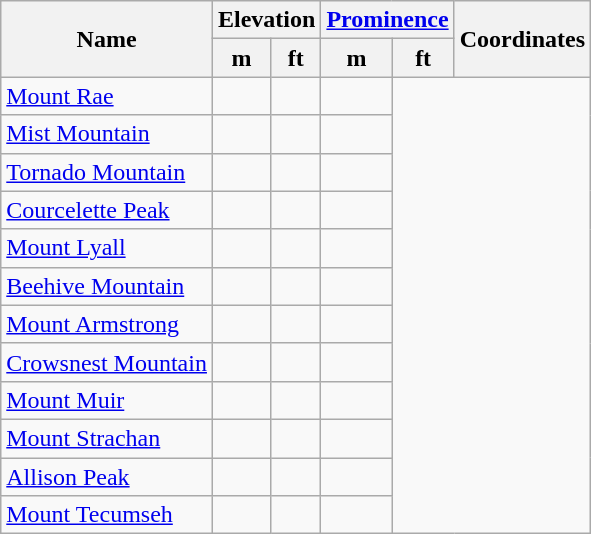<table class="wikitable sortable">
<tr>
<th rowspan=2>Name</th>
<th colspan=2>Elevation</th>
<th colspan=2><a href='#'>Prominence</a></th>
<th rowspan=2>Coordinates</th>
</tr>
<tr>
<th>m</th>
<th>ft</th>
<th>m</th>
<th>ft</th>
</tr>
<tr>
<td><a href='#'>Mount Rae</a></td>
<td></td>
<td></td>
<td></td>
</tr>
<tr>
<td><a href='#'>Mist Mountain</a></td>
<td></td>
<td></td>
<td></td>
</tr>
<tr>
<td><a href='#'>Tornado Mountain</a></td>
<td></td>
<td></td>
<td></td>
</tr>
<tr>
<td><a href='#'>Courcelette Peak</a></td>
<td></td>
<td></td>
<td></td>
</tr>
<tr>
<td><a href='#'>Mount Lyall</a></td>
<td></td>
<td></td>
<td></td>
</tr>
<tr>
<td><a href='#'>Beehive Mountain</a></td>
<td></td>
<td></td>
<td></td>
</tr>
<tr>
<td><a href='#'>Mount Armstrong</a></td>
<td></td>
<td></td>
<td></td>
</tr>
<tr>
<td><a href='#'>Crowsnest Mountain</a></td>
<td></td>
<td></td>
<td></td>
</tr>
<tr>
<td><a href='#'>Mount Muir</a></td>
<td></td>
<td></td>
<td></td>
</tr>
<tr>
<td><a href='#'>Mount Strachan</a></td>
<td></td>
<td></td>
<td></td>
</tr>
<tr>
<td><a href='#'>Allison Peak</a></td>
<td></td>
<td></td>
<td></td>
</tr>
<tr>
<td><a href='#'>Mount Tecumseh</a></td>
<td></td>
<td></td>
<td></td>
</tr>
</table>
